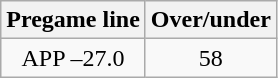<table class="wikitable">
<tr align="center">
<th style=>Pregame line</th>
<th style=>Over/under</th>
</tr>
<tr align="center">
<td>APP –27.0</td>
<td>58</td>
</tr>
</table>
